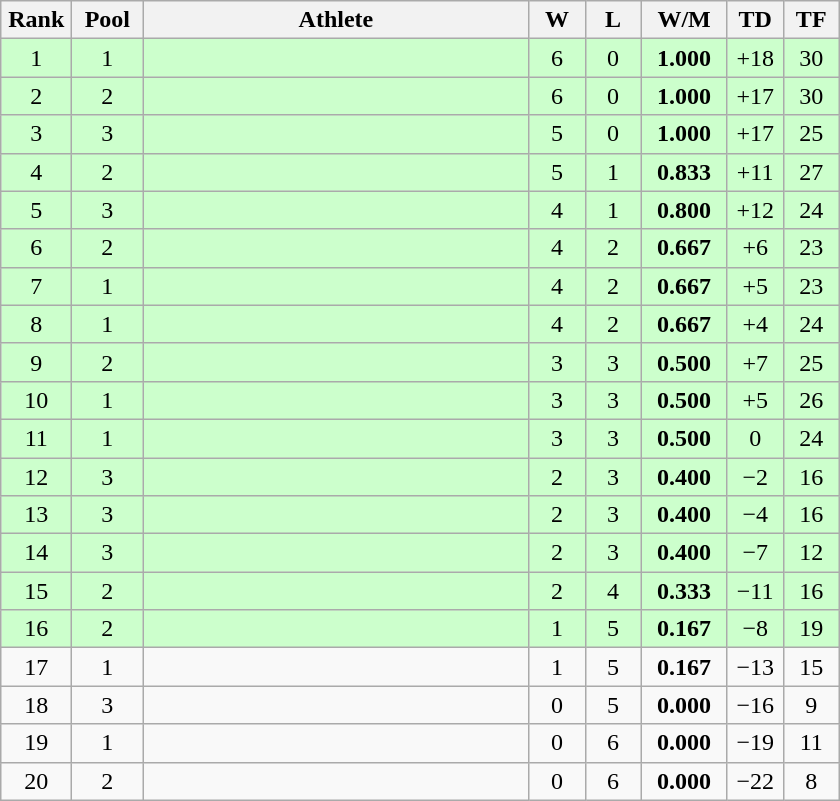<table class=wikitable style="text-align:center">
<tr>
<th width=40>Rank</th>
<th width=40>Pool</th>
<th width=250>Athlete</th>
<th width=30>W</th>
<th width=30>L</th>
<th width=50>W/M</th>
<th width=30>TD</th>
<th width=30>TF</th>
</tr>
<tr bgcolor="ccffcc">
<td>1</td>
<td>1</td>
<td align=left></td>
<td>6</td>
<td>0</td>
<td><strong>1.000</strong></td>
<td>+18</td>
<td>30</td>
</tr>
<tr bgcolor="ccffcc">
<td>2</td>
<td>2</td>
<td align=left></td>
<td>6</td>
<td>0</td>
<td><strong>1.000</strong></td>
<td>+17</td>
<td>30</td>
</tr>
<tr bgcolor="ccffcc">
<td>3</td>
<td>3</td>
<td align=left></td>
<td>5</td>
<td>0</td>
<td><strong>1.000</strong></td>
<td>+17</td>
<td>25</td>
</tr>
<tr bgcolor="ccffcc">
<td>4</td>
<td>2</td>
<td align=left></td>
<td>5</td>
<td>1</td>
<td><strong>0.833</strong></td>
<td>+11</td>
<td>27</td>
</tr>
<tr bgcolor="ccffcc">
<td>5</td>
<td>3</td>
<td align=left></td>
<td>4</td>
<td>1</td>
<td><strong>0.800</strong></td>
<td>+12</td>
<td>24</td>
</tr>
<tr bgcolor="ccffcc">
<td>6</td>
<td>2</td>
<td align=left></td>
<td>4</td>
<td>2</td>
<td><strong>0.667</strong></td>
<td>+6</td>
<td>23</td>
</tr>
<tr bgcolor="ccffcc">
<td>7</td>
<td>1</td>
<td align=left></td>
<td>4</td>
<td>2</td>
<td><strong>0.667</strong></td>
<td>+5</td>
<td>23</td>
</tr>
<tr bgcolor="ccffcc">
<td>8</td>
<td>1</td>
<td align=left></td>
<td>4</td>
<td>2</td>
<td><strong>0.667</strong></td>
<td>+4</td>
<td>24</td>
</tr>
<tr bgcolor="ccffcc">
<td>9</td>
<td>2</td>
<td align=left></td>
<td>3</td>
<td>3</td>
<td><strong>0.500</strong></td>
<td>+7</td>
<td>25</td>
</tr>
<tr bgcolor="ccffcc">
<td>10</td>
<td>1</td>
<td align=left></td>
<td>3</td>
<td>3</td>
<td><strong>0.500</strong></td>
<td>+5</td>
<td>26</td>
</tr>
<tr bgcolor="ccffcc">
<td>11</td>
<td>1</td>
<td align=left></td>
<td>3</td>
<td>3</td>
<td><strong>0.500</strong></td>
<td>0</td>
<td>24</td>
</tr>
<tr bgcolor="ccffcc">
<td>12</td>
<td>3</td>
<td align=left></td>
<td>2</td>
<td>3</td>
<td><strong>0.400</strong></td>
<td>−2</td>
<td>16</td>
</tr>
<tr bgcolor="ccffcc">
<td>13</td>
<td>3</td>
<td align=left></td>
<td>2</td>
<td>3</td>
<td><strong>0.400</strong></td>
<td>−4</td>
<td>16</td>
</tr>
<tr bgcolor="ccffcc">
<td>14</td>
<td>3</td>
<td align=left></td>
<td>2</td>
<td>3</td>
<td><strong>0.400</strong></td>
<td>−7</td>
<td>12</td>
</tr>
<tr bgcolor="ccffcc">
<td>15</td>
<td>2</td>
<td align=left></td>
<td>2</td>
<td>4</td>
<td><strong>0.333</strong></td>
<td>−11</td>
<td>16</td>
</tr>
<tr bgcolor="ccffcc">
<td>16</td>
<td>2</td>
<td align=left></td>
<td>1</td>
<td>5</td>
<td><strong>0.167</strong></td>
<td>−8</td>
<td>19</td>
</tr>
<tr>
<td>17</td>
<td>1</td>
<td align=left></td>
<td>1</td>
<td>5</td>
<td><strong>0.167</strong></td>
<td>−13</td>
<td>15</td>
</tr>
<tr>
<td>18</td>
<td>3</td>
<td align=left></td>
<td>0</td>
<td>5</td>
<td><strong>0.000</strong></td>
<td>−16</td>
<td>9</td>
</tr>
<tr>
<td>19</td>
<td>1</td>
<td align=left></td>
<td>0</td>
<td>6</td>
<td><strong>0.000</strong></td>
<td>−19</td>
<td>11</td>
</tr>
<tr>
<td>20</td>
<td>2</td>
<td align=left></td>
<td>0</td>
<td>6</td>
<td><strong>0.000</strong></td>
<td>−22</td>
<td>8</td>
</tr>
</table>
